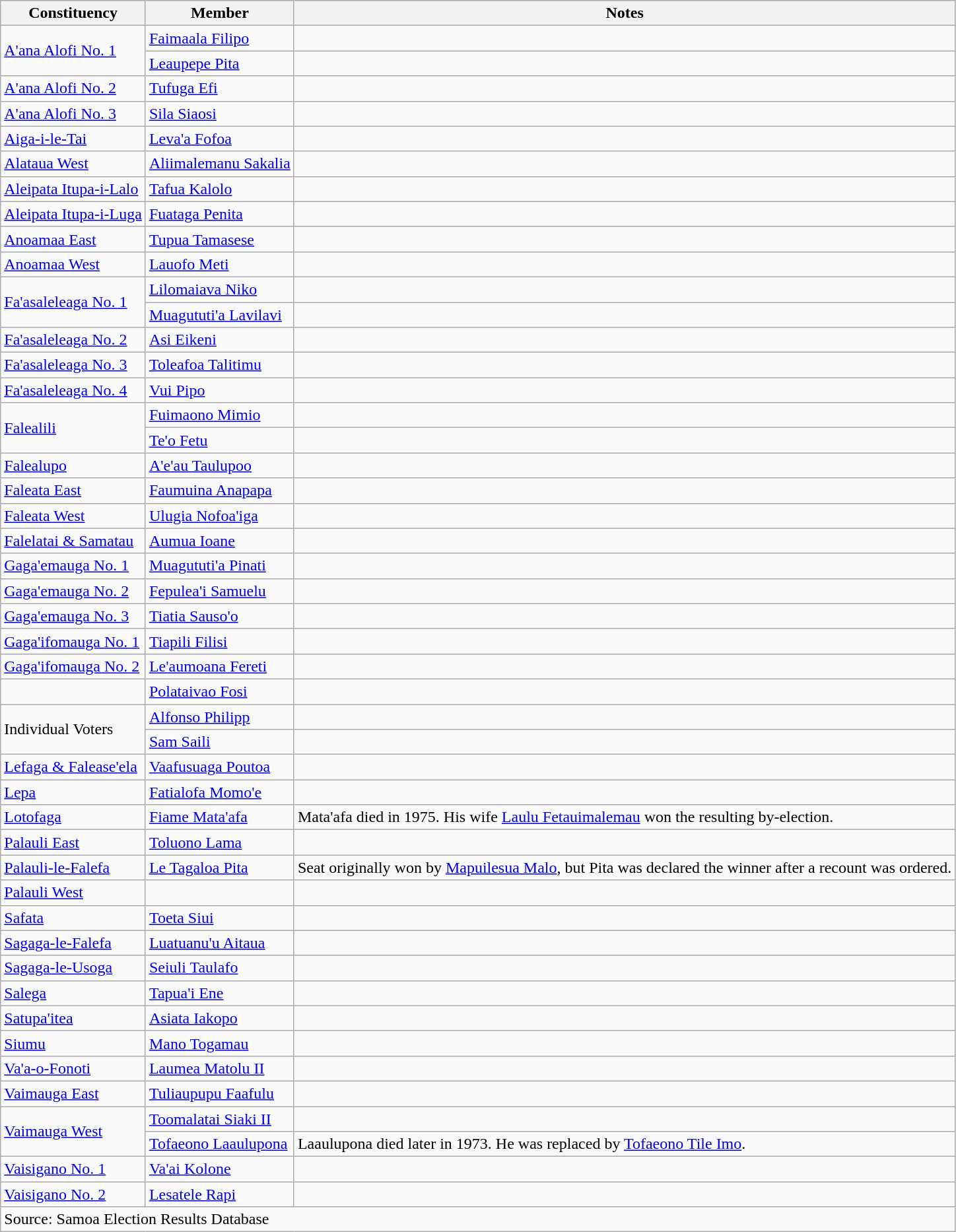<table class="wikitable sortable">
<tr>
<th>Constituency</th>
<th>Member</th>
<th>Notes</th>
</tr>
<tr>
<td rowspan=2><a href='#'>A'ana Alofi No. 1</a></td>
<td><a href='#'>Faimaala Filipo</a></td>
<td></td>
</tr>
<tr>
<td><a href='#'>Leaupepe Pita</a></td>
<td></td>
</tr>
<tr>
<td><a href='#'>A'ana Alofi No. 2</a></td>
<td><a href='#'>Tufuga Efi</a></td>
<td></td>
</tr>
<tr>
<td><a href='#'>A'ana Alofi No. 3</a></td>
<td><a href='#'>Sila Siaosi</a></td>
<td></td>
</tr>
<tr>
<td><a href='#'>Aiga-i-le-Tai</a></td>
<td><a href='#'>Leva'a Fofoa</a></td>
<td></td>
</tr>
<tr>
<td><a href='#'>Alataua West</a></td>
<td><a href='#'>Aliimalemanu Sakalia</a></td>
<td></td>
</tr>
<tr>
<td><a href='#'>Aleipata Itupa-i-Lalo</a></td>
<td><a href='#'>Tafua Kalolo</a></td>
<td></td>
</tr>
<tr>
<td><a href='#'>Aleipata Itupa-i-Luga</a></td>
<td><a href='#'>Fuataga Penita</a></td>
<td></td>
</tr>
<tr>
<td><a href='#'>Anoamaa East</a></td>
<td><a href='#'>Tupua Tamasese</a></td>
<td></td>
</tr>
<tr>
<td><a href='#'>Anoamaa West</a></td>
<td><a href='#'>Lauofo Meti</a></td>
<td></td>
</tr>
<tr>
<td rowspan=2><a href='#'>Fa'asaleleaga No. 1</a></td>
<td><a href='#'>Lilomaiava Niko</a></td>
<td></td>
</tr>
<tr>
<td><a href='#'>Muagututi'a Lavilavi</a></td>
<td></td>
</tr>
<tr>
<td><a href='#'>Fa'asaleleaga No. 2</a></td>
<td><a href='#'>Asi Eikeni</a></td>
<td></td>
</tr>
<tr>
<td><a href='#'>Fa'asaleleaga No. 3</a></td>
<td><a href='#'>Toleafoa Talitimu</a></td>
<td></td>
</tr>
<tr>
<td><a href='#'>Fa'asaleleaga No. 4</a></td>
<td><a href='#'>Vui Pipo</a></td>
<td></td>
</tr>
<tr>
<td rowspan=2><a href='#'>Falealili</a></td>
<td><a href='#'>Fuimaono Mimio</a></td>
<td></td>
</tr>
<tr>
<td><a href='#'>Te'o Fetu</a></td>
<td></td>
</tr>
<tr>
<td><a href='#'>Falealupo</a></td>
<td><a href='#'>A'e'au Taulupoo</a></td>
<td></td>
</tr>
<tr>
<td><a href='#'>Faleata East</a></td>
<td><a href='#'>Faumuina Anapapa</a></td>
<td></td>
</tr>
<tr>
<td><a href='#'>Faleata West</a></td>
<td><a href='#'>Ulugia Nofoa'iga</a></td>
<td></td>
</tr>
<tr>
<td><a href='#'>Falelatai & Samatau</a></td>
<td><a href='#'>Aumua Ioane</a></td>
<td></td>
</tr>
<tr>
<td><a href='#'>Gaga'emauga No. 1</a></td>
<td><a href='#'>Muagututi'a Pinati</a></td>
<td></td>
</tr>
<tr>
<td><a href='#'>Gaga'emauga No. 2</a></td>
<td><a href='#'>Fepulea'i Samuelu</a></td>
<td></td>
</tr>
<tr>
<td><a href='#'>Gaga'emauga No. 3</a></td>
<td><a href='#'>Tiatia Sauso'o</a></td>
<td></td>
</tr>
<tr>
<td><a href='#'>Gaga'ifomauga No. 1</a></td>
<td><a href='#'>Tiapili Filisi</a></td>
<td></td>
</tr>
<tr>
<td><a href='#'>Gaga'ifomauga No. 2</a></td>
<td><a href='#'>Le'aumoana Fereti</a></td>
<td></td>
</tr>
<tr>
<td></td>
<td><a href='#'>Polataivao Fosi</a></td>
<td></td>
</tr>
<tr>
<td rowspan=2>Individual Voters</td>
<td><a href='#'>Alfonso Philipp</a></td>
<td></td>
</tr>
<tr>
<td><a href='#'>Sam Saili</a></td>
<td></td>
</tr>
<tr>
<td><a href='#'>Lefaga & Falease'ela</a></td>
<td><a href='#'>Vaafusuaga Poutoa</a></td>
<td></td>
</tr>
<tr>
<td><a href='#'>Lepa</a></td>
<td><a href='#'>Fatialofa Momo'e</a></td>
<td></td>
</tr>
<tr>
<td><a href='#'>Lotofaga</a></td>
<td><a href='#'>Fiame Mata'afa</a></td>
<td>Mata'afa died in 1975. His wife <a href='#'>Laulu Fetauimalemau</a> won the resulting by-election.</td>
</tr>
<tr>
<td><a href='#'>Palauli East</a></td>
<td><a href='#'>Toluono Lama</a></td>
<td></td>
</tr>
<tr>
<td><a href='#'>Palauli-le-Falefa</a></td>
<td><a href='#'>Le Tagaloa Pita</a></td>
<td>Seat originally won by <a href='#'>Mapuilesua Malo</a>, but Pita was declared the winner after a recount was ordered.</td>
</tr>
<tr>
<td><a href='#'>Palauli West</a></td>
<td></td>
<td></td>
</tr>
<tr>
<td><a href='#'>Safata</a></td>
<td><a href='#'>Toeta Siui</a></td>
<td></td>
</tr>
<tr>
<td><a href='#'>Sagaga-le-Falefa</a></td>
<td><a href='#'>Luatuanu'u Aitaua</a></td>
<td></td>
</tr>
<tr>
<td><a href='#'>Sagaga-le-Usoga</a></td>
<td><a href='#'>Seiuli Taulafo</a></td>
<td></td>
</tr>
<tr>
<td><a href='#'>Salega</a></td>
<td><a href='#'>Tapua'i Ene</a></td>
<td></td>
</tr>
<tr>
<td><a href='#'>Satupa'itea</a></td>
<td><a href='#'>Asiata Iakopo</a></td>
<td></td>
</tr>
<tr>
<td><a href='#'>Siumu</a></td>
<td><a href='#'>Mano Togamau</a></td>
<td></td>
</tr>
<tr>
<td><a href='#'>Va'a-o-Fonoti</a></td>
<td><a href='#'>Laumea Matolu II</a></td>
<td></td>
</tr>
<tr>
<td><a href='#'>Vaimauga East</a></td>
<td><a href='#'>Tuliaupupu Faafulu</a></td>
<td></td>
</tr>
<tr>
<td rowspan=2><a href='#'>Vaimauga West</a></td>
<td><a href='#'>Toomalatai Siaki II</a></td>
<td></td>
</tr>
<tr>
<td><a href='#'>Tofaeono Laaulupona</a></td>
<td>Laaulupona died later in 1973. He was replaced by <a href='#'>Tofaeono Tile Imo</a>.</td>
</tr>
<tr>
<td><a href='#'>Vaisigano No. 1</a></td>
<td><a href='#'>Va'ai Kolone</a></td>
<td></td>
</tr>
<tr>
<td><a href='#'>Vaisigano No. 2</a></td>
<td><a href='#'>Lesatele Rapi</a></td>
<td></td>
</tr>
<tr class=sortbottom>
<td colspan=3>Source: Samoa Election Results Database</td>
</tr>
</table>
